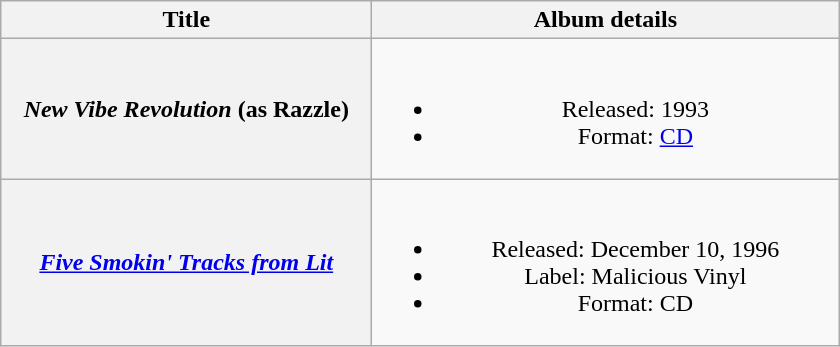<table class="wikitable plainrowheaders" style="text-align:center">
<tr>
<th scope="col" style="width:15em;">Title</th>
<th scope="col" style="width:19em;">Album details</th>
</tr>
<tr>
<th scope="row"><em>New Vibe Revolution</em> (as Razzle)</th>
<td><br><ul><li>Released: 1993</li><li>Format: <a href='#'>CD</a></li></ul></td>
</tr>
<tr>
<th scope="row"><em><a href='#'>Five Smokin' Tracks from Lit</a></em></th>
<td><br><ul><li>Released: December 10, 1996</li><li>Label: Malicious Vinyl</li><li>Format: CD</li></ul></td>
</tr>
</table>
